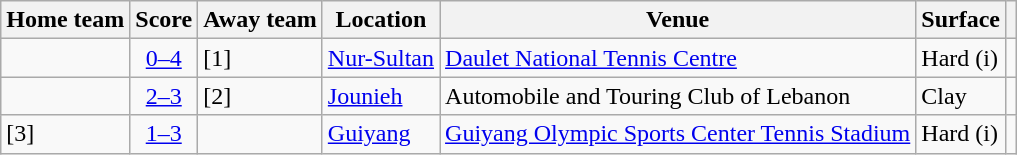<table class="wikitable">
<tr>
<th>Home team</th>
<th>Score</th>
<th>Away team</th>
<th>Location</th>
<th>Venue</th>
<th>Surface</th>
<th></th>
</tr>
<tr>
<td></td>
<td style="text-align:center;"><a href='#'>0–4</a></td>
<td><strong></strong> [1]</td>
<td><a href='#'>Nur-Sultan</a></td>
<td><a href='#'>Daulet National Tennis Centre</a></td>
<td>Hard (i)</td>
<td></td>
</tr>
<tr>
<td></td>
<td style="text-align:center;"><a href='#'>2–3</a></td>
<td><strong></strong> [2]</td>
<td><a href='#'>Jounieh</a></td>
<td>Automobile and Touring Club of Lebanon</td>
<td>Clay</td>
<td></td>
</tr>
<tr>
<td> [3]</td>
<td style="text-align:center;"><a href='#'>1–3</a></td>
<td><strong></strong></td>
<td><a href='#'>Guiyang</a></td>
<td><a href='#'>Guiyang Olympic Sports Center Tennis Stadium</a></td>
<td>Hard (i)</td>
<td></td>
</tr>
</table>
